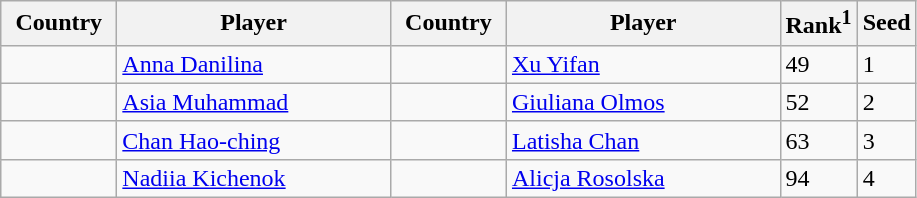<table class="sortable wikitable">
<tr>
<th width="70">Country</th>
<th width="175">Player</th>
<th width="70">Country</th>
<th width="175">Player</th>
<th>Rank<sup>1</sup></th>
<th>Seed</th>
</tr>
<tr>
<td></td>
<td><a href='#'>Anna Danilina</a></td>
<td></td>
<td><a href='#'>Xu Yifan</a></td>
<td>49</td>
<td>1</td>
</tr>
<tr>
<td></td>
<td><a href='#'>Asia Muhammad</a></td>
<td></td>
<td><a href='#'>Giuliana Olmos</a></td>
<td>52</td>
<td>2</td>
</tr>
<tr>
<td></td>
<td><a href='#'>Chan Hao-ching</a></td>
<td></td>
<td><a href='#'>Latisha Chan</a></td>
<td>63</td>
<td>3</td>
</tr>
<tr>
<td></td>
<td><a href='#'>Nadiia Kichenok</a></td>
<td></td>
<td><a href='#'>Alicja Rosolska</a></td>
<td>94</td>
<td>4</td>
</tr>
</table>
